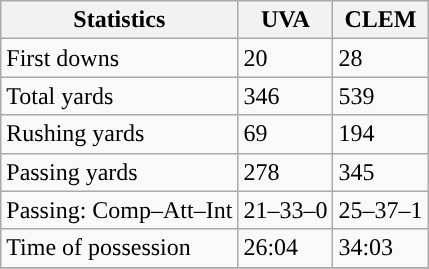<table class="wikitable" style="float: left;">
<tr>
<th>Statistics</th>
<th>UVA</th>
<th>CLEM</th>
</tr>
<tr>
<td>First downs</td>
<td>20</td>
<td>28</td>
</tr>
<tr>
<td>Total yards</td>
<td>346</td>
<td>539</td>
</tr>
<tr>
<td>Rushing yards</td>
<td>69</td>
<td>194</td>
</tr>
<tr>
<td>Passing yards</td>
<td>278</td>
<td>345</td>
</tr>
<tr>
<td>Passing: Comp–Att–Int</td>
<td>21–33–0</td>
<td>25–37–1</td>
</tr>
<tr>
<td>Time of possession</td>
<td>26:04</td>
<td>34:03</td>
</tr>
<tr>
</tr>
</table>
